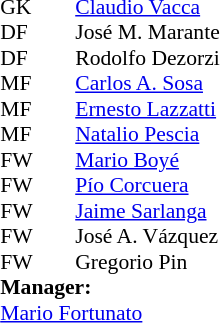<table style="font-size:90%; margin:0.2em auto;" cellspacing="0" cellpadding="0">
<tr>
<th width="25"></th>
<th width="25"></th>
</tr>
<tr>
<td>GK</td>
<td></td>
<td> <a href='#'>Claudio Vacca</a></td>
</tr>
<tr>
<td>DF</td>
<td></td>
<td> José M. Marante</td>
</tr>
<tr>
<td>DF</td>
<td></td>
<td> Rodolfo Dezorzi</td>
</tr>
<tr>
<td>MF</td>
<td></td>
<td> <a href='#'>Carlos A. Sosa</a></td>
</tr>
<tr>
<td>MF</td>
<td></td>
<td> <a href='#'>Ernesto Lazzatti</a></td>
</tr>
<tr>
<td>MF</td>
<td></td>
<td> <a href='#'>Natalio Pescia</a></td>
</tr>
<tr>
<td>FW</td>
<td></td>
<td> <a href='#'>Mario Boyé</a></td>
</tr>
<tr>
<td>FW</td>
<td></td>
<td> <a href='#'>Pío Corcuera</a></td>
</tr>
<tr>
<td>FW</td>
<td></td>
<td> <a href='#'>Jaime Sarlanga</a></td>
</tr>
<tr>
<td>FW</td>
<td></td>
<td> José A. Vázquez</td>
</tr>
<tr>
<td>FW</td>
<td></td>
<td> Gregorio Pin</td>
</tr>
<tr>
<td colspan=3><strong>Manager:</strong></td>
</tr>
<tr>
<td colspan=4> <a href='#'>Mario Fortunato</a></td>
</tr>
</table>
